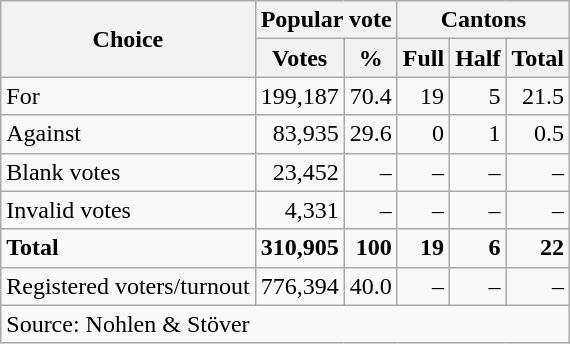<table class=wikitable style=text-align:right>
<tr>
<th rowspan=2>Choice</th>
<th colspan=2>Popular vote</th>
<th colspan=3>Cantons</th>
</tr>
<tr>
<th>Votes</th>
<th>%</th>
<th>Full</th>
<th>Half</th>
<th>Total</th>
</tr>
<tr>
<td align=left>For</td>
<td>199,187</td>
<td>70.4</td>
<td>19</td>
<td>5</td>
<td>21.5</td>
</tr>
<tr>
<td align=left>Against</td>
<td>83,935</td>
<td>29.6</td>
<td>0</td>
<td>1</td>
<td>0.5</td>
</tr>
<tr>
<td align=left>Blank votes</td>
<td>23,452</td>
<td>–</td>
<td>–</td>
<td>–</td>
<td>–</td>
</tr>
<tr>
<td align=left>Invalid votes</td>
<td>4,331</td>
<td>–</td>
<td>–</td>
<td>–</td>
<td>–</td>
</tr>
<tr>
<td align=left><strong>Total</strong></td>
<td><strong>310,905</strong></td>
<td><strong>100</strong></td>
<td><strong>19</strong></td>
<td><strong>6</strong></td>
<td><strong>22</strong></td>
</tr>
<tr>
<td align=left>Registered voters/turnout</td>
<td>776,394</td>
<td>40.0</td>
<td>–</td>
<td>–</td>
<td>–</td>
</tr>
<tr>
<td align=left colspan=6>Source: Nohlen & Stöver</td>
</tr>
</table>
